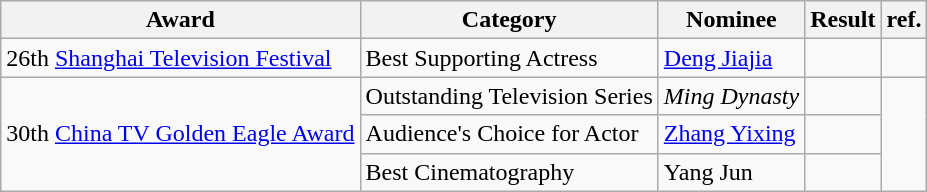<table class="wikitable">
<tr>
<th>Award</th>
<th>Category</th>
<th>Nominee</th>
<th>Result</th>
<th>ref.</th>
</tr>
<tr>
<td>26th <a href='#'>Shanghai Television Festival</a></td>
<td>Best Supporting Actress</td>
<td><a href='#'>Deng Jiajia</a></td>
<td></td>
<td></td>
</tr>
<tr>
<td rowspan=3>30th <a href='#'>China TV Golden Eagle Award</a></td>
<td>Outstanding Television Series</td>
<td><em>Ming Dynasty</em></td>
<td></td>
<td rowspan=3></td>
</tr>
<tr>
<td>Audience's Choice for Actor</td>
<td><a href='#'>Zhang Yixing</a></td>
<td></td>
</tr>
<tr>
<td>Best Cinematography</td>
<td>Yang Jun</td>
<td></td>
</tr>
</table>
